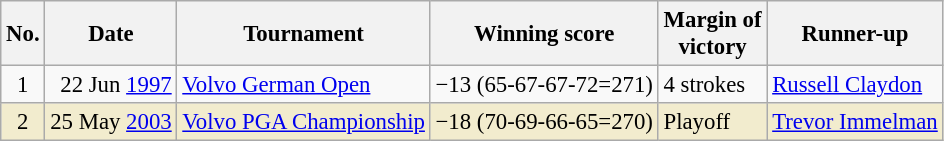<table class="wikitable" style="font-size:95%;">
<tr>
<th>No.</th>
<th>Date</th>
<th>Tournament</th>
<th>Winning score</th>
<th>Margin of<br>victory</th>
<th>Runner-up</th>
</tr>
<tr>
<td align=center>1</td>
<td align=right>22 Jun <a href='#'>1997</a></td>
<td><a href='#'>Volvo German Open</a></td>
<td>−13 (65-67-67-72=271)</td>
<td>4 strokes</td>
<td> <a href='#'>Russell Claydon</a></td>
</tr>
<tr style="background:#f2ecce;">
<td align=center>2</td>
<td align=right>25 May <a href='#'>2003</a></td>
<td><a href='#'>Volvo PGA Championship</a></td>
<td>−18 (70-69-66-65=270)</td>
<td>Playoff</td>
<td> <a href='#'>Trevor Immelman</a></td>
</tr>
</table>
